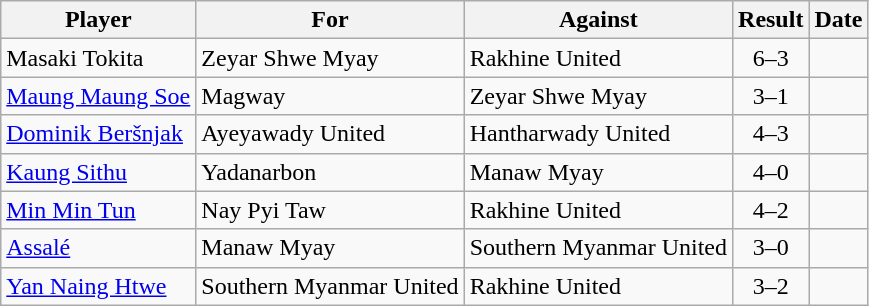<table class="wikitable sorttable">
<tr>
<th>Player</th>
<th>For</th>
<th>Against</th>
<th style="text-align:center">Result</th>
<th>Date</th>
</tr>
<tr>
<td> Masaki Tokita</td>
<td>Zeyar Shwe Myay</td>
<td>Rakhine United</td>
<td style="text-align:center;">6–3</td>
<td></td>
</tr>
<tr>
<td> <a href='#'>Maung Maung Soe</a></td>
<td>Magway</td>
<td>Zeyar Shwe Myay</td>
<td style="text-align:center;">3–1</td>
<td></td>
</tr>
<tr>
<td> <a href='#'>Dominik Beršnjak</a></td>
<td>Ayeyawady United</td>
<td>Hantharwady United</td>
<td style="text-align:center;">4–3</td>
<td></td>
</tr>
<tr>
<td> <a href='#'>Kaung Sithu</a></td>
<td>Yadanarbon</td>
<td>Manaw Myay</td>
<td style="text-align:center;">4–0</td>
<td></td>
</tr>
<tr>
<td> <a href='#'>Min Min Tun</a></td>
<td>Nay Pyi Taw</td>
<td>Rakhine United</td>
<td style="text-align:center;">4–2</td>
<td></td>
</tr>
<tr>
<td> <a href='#'>Assalé</a></td>
<td>Manaw Myay</td>
<td>Southern Myanmar United</td>
<td style="text-align:center;">3–0</td>
<td></td>
</tr>
<tr>
<td> <a href='#'>Yan Naing Htwe</a></td>
<td>Southern Myanmar United</td>
<td>Rakhine United</td>
<td style="text-align:center;">3–2</td>
<td></td>
</tr>
</table>
